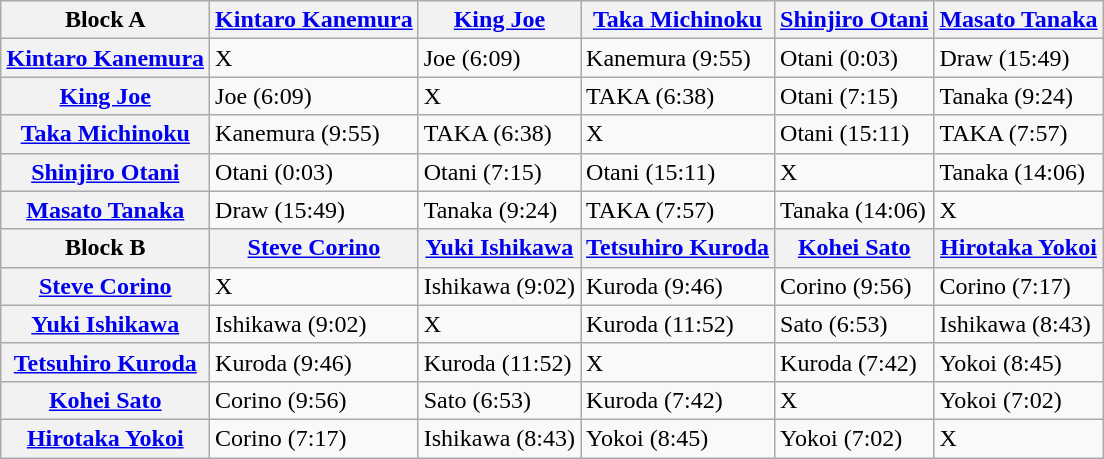<table class="wikitable" style="margin: 1em auto 1em auto">
<tr>
<th>Block A</th>
<th><a href='#'>Kintaro Kanemura</a></th>
<th><a href='#'>King Joe</a></th>
<th><a href='#'>Taka Michinoku</a></th>
<th><a href='#'>Shinjiro Otani</a></th>
<th><a href='#'>Masato Tanaka</a></th>
</tr>
<tr>
<th><a href='#'>Kintaro Kanemura</a></th>
<td>X</td>
<td>Joe (6:09)</td>
<td>Kanemura (9:55)</td>
<td>Otani (0:03)</td>
<td>Draw (15:49)</td>
</tr>
<tr>
<th><a href='#'>King Joe</a></th>
<td>Joe (6:09)</td>
<td>X</td>
<td>TAKA (6:38)</td>
<td>Otani (7:15)</td>
<td>Tanaka (9:24)</td>
</tr>
<tr>
<th><a href='#'>Taka Michinoku</a></th>
<td>Kanemura (9:55)</td>
<td>TAKA (6:38)</td>
<td>X</td>
<td>Otani (15:11)</td>
<td>TAKA (7:57)</td>
</tr>
<tr>
<th><a href='#'>Shinjiro Otani</a></th>
<td>Otani (0:03)</td>
<td>Otani (7:15)</td>
<td>Otani (15:11)</td>
<td>X</td>
<td>Tanaka (14:06)</td>
</tr>
<tr>
<th><a href='#'>Masato Tanaka</a></th>
<td>Draw (15:49)</td>
<td>Tanaka (9:24)</td>
<td>TAKA (7:57)</td>
<td>Tanaka (14:06)</td>
<td>X</td>
</tr>
<tr>
<th>Block B</th>
<th><a href='#'>Steve Corino</a></th>
<th><a href='#'>Yuki Ishikawa</a></th>
<th><a href='#'>Tetsuhiro Kuroda</a></th>
<th><a href='#'>Kohei Sato</a></th>
<th><a href='#'>Hirotaka Yokoi</a></th>
</tr>
<tr>
<th><a href='#'>Steve Corino</a></th>
<td>X</td>
<td>Ishikawa (9:02)</td>
<td>Kuroda (9:46)</td>
<td>Corino (9:56)</td>
<td>Corino (7:17)</td>
</tr>
<tr>
<th><a href='#'>Yuki Ishikawa</a></th>
<td>Ishikawa (9:02)</td>
<td>X</td>
<td>Kuroda (11:52)</td>
<td>Sato (6:53)</td>
<td>Ishikawa (8:43)</td>
</tr>
<tr>
<th><a href='#'>Tetsuhiro Kuroda</a></th>
<td>Kuroda (9:46)</td>
<td>Kuroda (11:52)</td>
<td>X</td>
<td>Kuroda (7:42)</td>
<td>Yokoi (8:45)</td>
</tr>
<tr>
<th><a href='#'>Kohei Sato</a></th>
<td>Corino (9:56)</td>
<td>Sato (6:53)</td>
<td>Kuroda (7:42)</td>
<td>X</td>
<td>Yokoi (7:02)</td>
</tr>
<tr>
<th><a href='#'>Hirotaka Yokoi</a></th>
<td>Corino (7:17)</td>
<td>Ishikawa (8:43)</td>
<td>Yokoi (8:45)</td>
<td>Yokoi (7:02)</td>
<td>X</td>
</tr>
</table>
